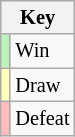<table class="wikitable" style="font-size: 85%">
<tr>
<th colspan="2">Key</th>
</tr>
<tr>
<td bgcolor=#BBF3BB></td>
<td>Win</td>
</tr>
<tr>
<td bgcolor=#FFFFBB></td>
<td>Draw</td>
</tr>
<tr>
<td bgcolor=#FFBBBB></td>
<td>Defeat</td>
</tr>
</table>
